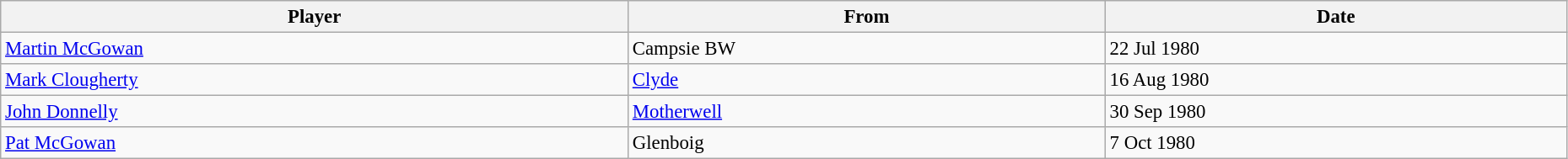<table class="wikitable" style="text-align:center; font-size:95%;width:98%; text-align:left">
<tr>
<th>Player</th>
<th>From</th>
<th>Date</th>
</tr>
<tr>
<td> <a href='#'>Martin McGowan</a></td>
<td> Campsie BW</td>
<td>22 Jul 1980</td>
</tr>
<tr>
<td> <a href='#'>Mark Clougherty</a></td>
<td> <a href='#'>Clyde</a></td>
<td>16 Aug 1980</td>
</tr>
<tr>
<td> <a href='#'>John Donnelly</a></td>
<td> <a href='#'>Motherwell</a></td>
<td>30 Sep 1980</td>
</tr>
<tr>
<td> <a href='#'>Pat McGowan</a></td>
<td> Glenboig</td>
<td>7 Oct 1980</td>
</tr>
</table>
